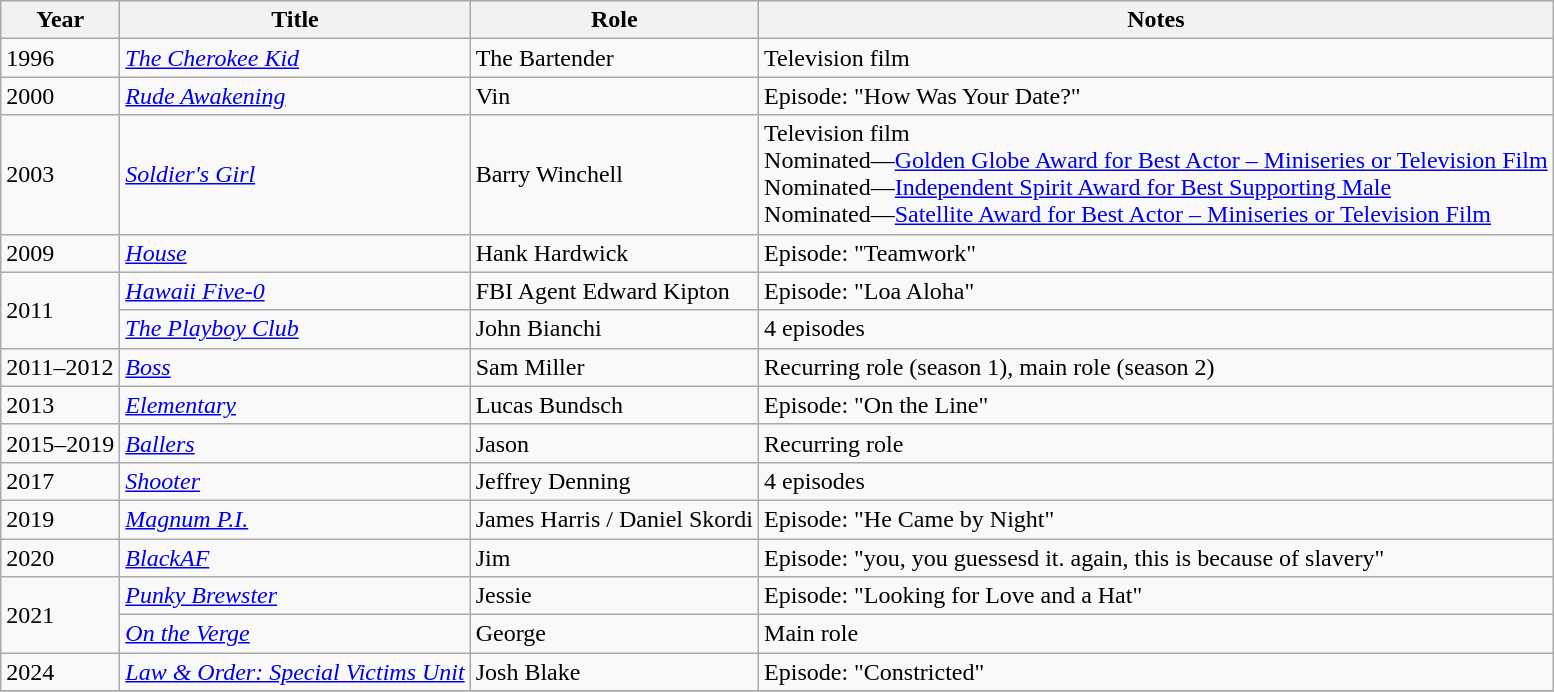<table class="wikitable sortable">
<tr>
<th>Year</th>
<th>Title</th>
<th>Role</th>
<th class="unsortable">Notes</th>
</tr>
<tr>
<td>1996</td>
<td><em><a href='#'>The Cherokee Kid</a></em></td>
<td>The Bartender</td>
<td>Television film</td>
</tr>
<tr>
<td>2000</td>
<td><em><a href='#'>Rude Awakening</a></em></td>
<td>Vin</td>
<td>Episode: "How Was Your Date?"</td>
</tr>
<tr>
<td>2003</td>
<td><em><a href='#'>Soldier's Girl</a></em></td>
<td>Barry Winchell</td>
<td>Television film<br>Nominated—<a href='#'>Golden Globe Award for Best Actor – Miniseries or Television Film</a><br>Nominated—<a href='#'>Independent Spirit Award for Best Supporting Male</a><br>Nominated—<a href='#'>Satellite Award for Best Actor – Miniseries or Television Film</a></td>
</tr>
<tr>
<td>2009</td>
<td><em><a href='#'>House</a></em></td>
<td>Hank Hardwick</td>
<td>Episode: "Teamwork"</td>
</tr>
<tr>
<td rowspan=2>2011</td>
<td><em><a href='#'>Hawaii Five-0</a></em></td>
<td>FBI Agent Edward Kipton</td>
<td>Episode: "Loa Aloha"</td>
</tr>
<tr>
<td><em><a href='#'>The Playboy Club</a></em></td>
<td>John Bianchi</td>
<td>4 episodes</td>
</tr>
<tr>
<td>2011–2012</td>
<td><em><a href='#'>Boss</a></em></td>
<td>Sam Miller</td>
<td>Recurring role (season 1), main role (season 2)</td>
</tr>
<tr>
<td>2013</td>
<td><em><a href='#'>Elementary</a></em></td>
<td>Lucas Bundsch</td>
<td>Episode: "On the Line"</td>
</tr>
<tr>
<td>2015–2019</td>
<td><em><a href='#'>Ballers</a></em></td>
<td>Jason</td>
<td>Recurring role</td>
</tr>
<tr>
<td>2017</td>
<td><em><a href='#'>Shooter</a></em></td>
<td>Jeffrey Denning</td>
<td>4 episodes</td>
</tr>
<tr>
<td>2019</td>
<td><em><a href='#'>Magnum P.I.</a></em></td>
<td>James Harris / Daniel Skordi</td>
<td>Episode: "He Came by Night"</td>
</tr>
<tr>
<td>2020</td>
<td><em><a href='#'>BlackAF</a></em></td>
<td>Jim</td>
<td>Episode: "you, you guessesd it. again, this is because of slavery"</td>
</tr>
<tr>
<td rowspan=2>2021</td>
<td><em><a href='#'>Punky Brewster</a></em></td>
<td>Jessie</td>
<td>Episode: "Looking for Love and a Hat"</td>
</tr>
<tr>
<td><em><a href='#'>On the Verge</a></em></td>
<td>George</td>
<td>Main role</td>
</tr>
<tr>
<td>2024</td>
<td><em><a href='#'>Law & Order: Special Victims Unit</a></em></td>
<td>Josh Blake</td>
<td>Episode: "Constricted"</td>
</tr>
<tr>
</tr>
</table>
